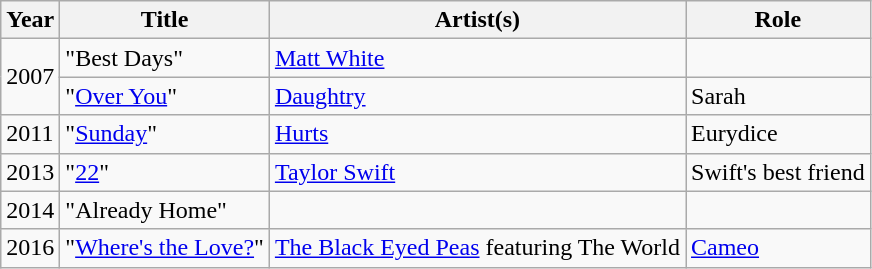<table class="wikitable sortable">
<tr>
<th>Year</th>
<th>Title</th>
<th>Artist(s)</th>
<th>Role</th>
</tr>
<tr>
<td rowspan="2">2007</td>
<td>"Best Days"</td>
<td><a href='#'>Matt White</a></td>
<td></td>
</tr>
<tr>
<td>"<a href='#'>Over You</a>"</td>
<td><a href='#'>Daughtry</a></td>
<td>Sarah</td>
</tr>
<tr>
<td>2011</td>
<td>"<a href='#'>Sunday</a>"</td>
<td><a href='#'>Hurts</a></td>
<td>Eurydice</td>
</tr>
<tr>
<td>2013</td>
<td>"<a href='#'>22</a>"</td>
<td><a href='#'>Taylor Swift</a></td>
<td>Swift's best friend</td>
</tr>
<tr>
<td>2014</td>
<td>"Already Home"</td>
<td></td>
<td></td>
</tr>
<tr>
<td>2016</td>
<td>"<a href='#'>Where's the Love?</a>"</td>
<td><a href='#'>The Black Eyed Peas</a> featuring The World</td>
<td><a href='#'>Cameo</a></td>
</tr>
</table>
